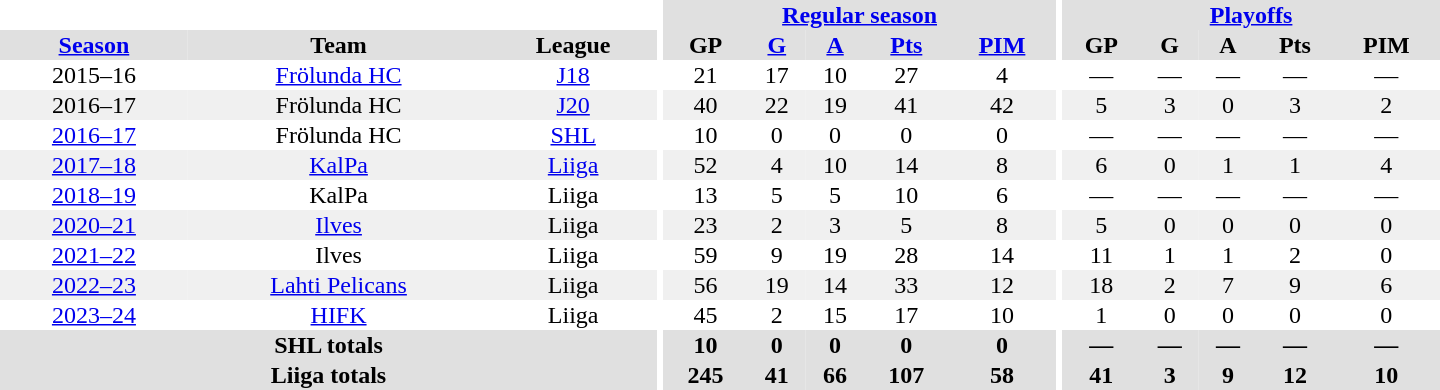<table border="0" cellpadding="1" cellspacing="0" style="text-align:center; width:60em">
<tr bgcolor="#e0e0e0">
<th colspan="3"  bgcolor="#ffffff"></th>
<th rowspan="97" bgcolor="#ffffff"></th>
<th colspan="5"><a href='#'>Regular season</a></th>
<th rowspan="97" bgcolor="#ffffff"></th>
<th colspan="5"><a href='#'>Playoffs</a></th>
</tr>
<tr bgcolor="#e0e0e0">
<th><a href='#'>Season</a></th>
<th>Team</th>
<th>League</th>
<th>GP</th>
<th><a href='#'>G</a></th>
<th><a href='#'>A</a></th>
<th><a href='#'>Pts</a></th>
<th><a href='#'>PIM</a></th>
<th>GP</th>
<th>G</th>
<th>A</th>
<th>Pts</th>
<th>PIM</th>
</tr>
<tr>
<td>2015–16</td>
<td><a href='#'>Frölunda HC</a></td>
<td><a href='#'>J18</a></td>
<td>21</td>
<td>17</td>
<td>10</td>
<td>27</td>
<td>4</td>
<td>—</td>
<td>—</td>
<td>—</td>
<td>—</td>
<td>—</td>
</tr>
<tr bgcolor="#f0f0f0">
<td>2016–17</td>
<td>Frölunda HC</td>
<td><a href='#'>J20</a></td>
<td>40</td>
<td>22</td>
<td>19</td>
<td>41</td>
<td>42</td>
<td>5</td>
<td>3</td>
<td>0</td>
<td>3</td>
<td>2</td>
</tr>
<tr>
<td><a href='#'>2016–17</a></td>
<td>Frölunda HC</td>
<td><a href='#'>SHL</a></td>
<td>10</td>
<td>0</td>
<td>0</td>
<td>0</td>
<td>0</td>
<td>—</td>
<td>—</td>
<td>—</td>
<td>—</td>
<td>—</td>
</tr>
<tr bgcolor="#f0f0f0">
<td><a href='#'>2017–18</a></td>
<td><a href='#'>KalPa</a></td>
<td><a href='#'>Liiga</a></td>
<td>52</td>
<td>4</td>
<td>10</td>
<td>14</td>
<td>8</td>
<td>6</td>
<td>0</td>
<td>1</td>
<td>1</td>
<td>4</td>
</tr>
<tr>
<td><a href='#'>2018–19</a></td>
<td>KalPa</td>
<td>Liiga</td>
<td>13</td>
<td>5</td>
<td>5</td>
<td>10</td>
<td>6</td>
<td>—</td>
<td>—</td>
<td>—</td>
<td>—</td>
<td>—</td>
</tr>
<tr bgcolor="#f0f0f0">
<td><a href='#'>2020–21</a></td>
<td><a href='#'>Ilves</a></td>
<td>Liiga</td>
<td>23</td>
<td>2</td>
<td>3</td>
<td>5</td>
<td>8</td>
<td>5</td>
<td>0</td>
<td>0</td>
<td>0</td>
<td>0</td>
</tr>
<tr>
<td><a href='#'>2021–22</a></td>
<td>Ilves</td>
<td>Liiga</td>
<td>59</td>
<td>9</td>
<td>19</td>
<td>28</td>
<td>14</td>
<td>11</td>
<td>1</td>
<td>1</td>
<td>2</td>
<td>0</td>
</tr>
<tr bgcolor="#f0f0f0">
<td><a href='#'>2022–23</a></td>
<td><a href='#'>Lahti Pelicans</a></td>
<td>Liiga</td>
<td>56</td>
<td>19</td>
<td>14</td>
<td>33</td>
<td>12</td>
<td>18</td>
<td>2</td>
<td>7</td>
<td>9</td>
<td>6</td>
</tr>
<tr>
<td><a href='#'>2023–24</a></td>
<td><a href='#'>HIFK</a></td>
<td>Liiga</td>
<td>45</td>
<td>2</td>
<td>15</td>
<td>17</td>
<td>10</td>
<td>1</td>
<td>0</td>
<td>0</td>
<td>0</td>
<td>0</td>
</tr>
<tr bgcolor="#e0e0e0">
<th colspan="3">SHL totals</th>
<th>10</th>
<th>0</th>
<th>0</th>
<th>0</th>
<th>0</th>
<th>—</th>
<th>—</th>
<th>—</th>
<th>—</th>
<th>—</th>
</tr>
<tr bgcolor="#e0e0e0">
<th colspan="3">Liiga totals</th>
<th>245</th>
<th>41</th>
<th>66</th>
<th>107</th>
<th>58</th>
<th>41</th>
<th>3</th>
<th>9</th>
<th>12</th>
<th>10</th>
</tr>
</table>
